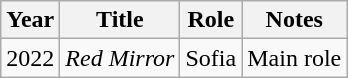<table class="wikitable plainrowheaders sortable">
<tr>
<th scope="col">Year</th>
<th scope="col">Title</th>
<th scope="col">Role</th>
<th class="unsortable">Notes</th>
</tr>
<tr>
<td>2022</td>
<td><em>Red Mirror</em></td>
<td>Sofia</td>
<td>Main role</td>
</tr>
</table>
